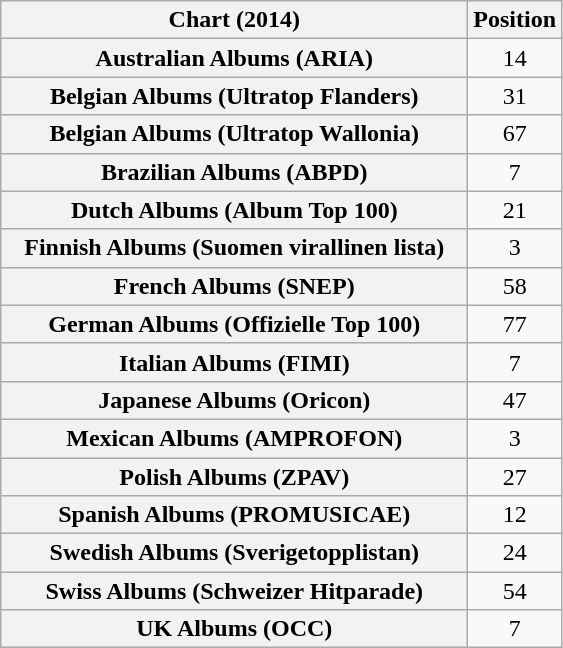<table class="wikitable sortable plainrowheaders" style="text-align:center">
<tr>
<th scope="col" style="width:19em">Chart (2014)</th>
<th scope="col">Position</th>
</tr>
<tr>
<th scope="row">Australian Albums (ARIA)</th>
<td>14</td>
</tr>
<tr>
<th scope="row">Belgian Albums (Ultratop Flanders)</th>
<td>31</td>
</tr>
<tr>
<th scope="row">Belgian Albums (Ultratop Wallonia)</th>
<td>67</td>
</tr>
<tr>
<th scope="row">Brazilian Albums (ABPD)</th>
<td>7</td>
</tr>
<tr>
<th scope="row">Dutch Albums (Album Top 100)</th>
<td>21</td>
</tr>
<tr>
<th scope="row">Finnish Albums (Suomen virallinen lista)</th>
<td>3</td>
</tr>
<tr>
<th scope="row">French Albums (SNEP)</th>
<td>58</td>
</tr>
<tr>
<th scope="row">German Albums (Offizielle Top 100)</th>
<td>77</td>
</tr>
<tr>
<th scope="row">Italian Albums (FIMI)</th>
<td>7</td>
</tr>
<tr>
<th scope="row">Japanese Albums (Oricon)</th>
<td style="text-align:center;">47</td>
</tr>
<tr>
<th scope="row">Mexican Albums (AMPROFON)</th>
<td>3</td>
</tr>
<tr>
<th scope="row">Polish Albums (ZPAV)</th>
<td>27</td>
</tr>
<tr>
<th scope="row">Spanish Albums (PROMUSICAE)</th>
<td>12</td>
</tr>
<tr>
<th scope="row">Swedish Albums (Sverigetopplistan)</th>
<td>24</td>
</tr>
<tr>
<th scope="row">Swiss Albums (Schweizer Hitparade)</th>
<td>54</td>
</tr>
<tr>
<th scope="row">UK Albums (OCC)</th>
<td>7</td>
</tr>
</table>
